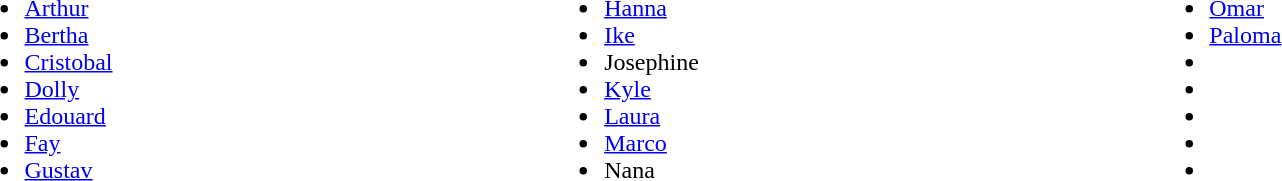<table style="width:90%;">
<tr>
<td><br><ul><li><a href='#'>Arthur</a></li><li><a href='#'>Bertha</a></li><li><a href='#'>Cristobal</a></li><li><a href='#'>Dolly</a></li><li><a href='#'>Edouard</a></li><li><a href='#'>Fay</a></li><li><a href='#'>Gustav</a></li></ul></td>
<td><br><ul><li><a href='#'>Hanna</a></li><li><a href='#'>Ike</a></li><li>Josephine</li><li><a href='#'>Kyle</a></li><li><a href='#'>Laura</a></li><li><a href='#'>Marco</a></li><li>Nana</li></ul></td>
<td><br><ul><li><a href='#'>Omar</a></li><li><a href='#'>Paloma</a></li><li></li><li></li><li></li><li></li><li></li></ul></td>
</tr>
</table>
